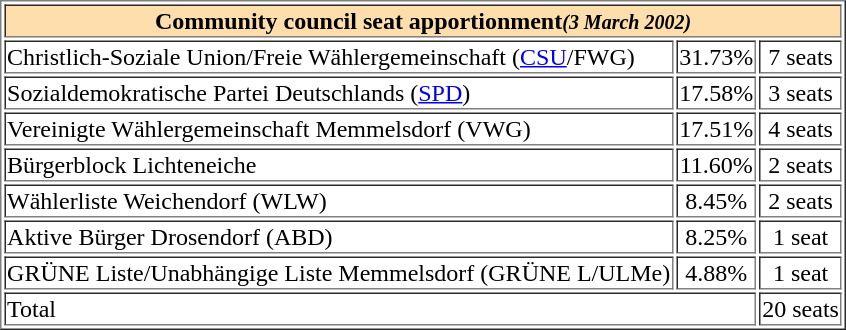<table border="1" style="margin:auto;">
<tr>
<th colspan="3" style="background:#ffdead;">Community council seat apportionment<em><small>(3 March 2002)</small></em></th>
</tr>
<tr>
<td>Christlich-Soziale Union/Freie Wählergemeinschaft (<a href='#'>CSU</a>/FWG)</td>
<td style="text-align:center;">31.73%</td>
<td style="text-align:center;">7 seats</td>
</tr>
<tr>
<td>Sozialdemokratische Partei Deutschlands (<a href='#'>SPD</a>)</td>
<td style="text-align:center;">17.58%</td>
<td style="text-align:center;">3 seats</td>
</tr>
<tr>
<td>Vereinigte Wählergemeinschaft Memmelsdorf (VWG)</td>
<td style="text-align:center;">17.51%</td>
<td style="text-align:center;">4 seats</td>
</tr>
<tr>
<td>Bürgerblock Lichteneiche</td>
<td style="text-align:center;">11.60%</td>
<td style="text-align:center;">2 seats</td>
</tr>
<tr>
<td>Wählerliste Weichendorf (WLW)</td>
<td style="text-align:center;">8.45%</td>
<td style="text-align:center;">2 seats</td>
</tr>
<tr>
<td>Aktive Bürger Drosendorf (ABD)</td>
<td style="text-align:center;">8.25%</td>
<td style="text-align:center;">1 seat</td>
</tr>
<tr>
<td>GRÜNE Liste/Unabhängige Liste Memmelsdorf (GRÜNE L/ULMe)</td>
<td style="text-align:center;">4.88%</td>
<td style="text-align:center;">1 seat</td>
</tr>
<tr>
<td colspan=2>Total</td>
<td>20 seats</td>
</tr>
</table>
